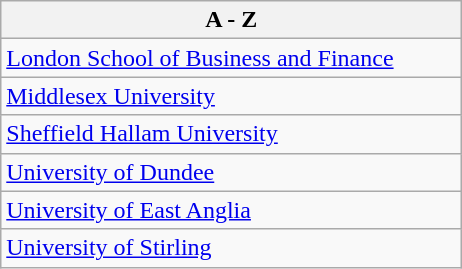<table class="wikitable collapsible">
<tr>
<th scope="col" width="300" align="center">A - Z</th>
</tr>
<tr>
<td><a href='#'>London School of Business and Finance</a></td>
</tr>
<tr>
<td><a href='#'>Middlesex University</a></td>
</tr>
<tr>
<td><a href='#'>Sheffield Hallam University</a></td>
</tr>
<tr>
<td><a href='#'>University of Dundee</a></td>
</tr>
<tr>
<td><a href='#'>University of East Anglia</a></td>
</tr>
<tr>
<td><a href='#'>University of Stirling</a></td>
</tr>
</table>
